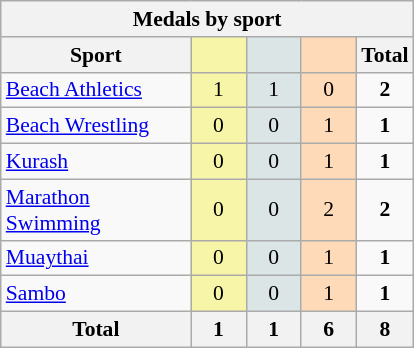<table class="wikitable" style="font-size:90%; text-align:center;">
<tr>
<th colspan=5>Medals by sport</th>
</tr>
<tr>
<th width=120>Sport</th>
<th scope="col" width=30 style="background:#F7F6A8;"></th>
<th scope="col" width=30 style="background:#DCE5E5;"></th>
<th scope="col" width=30 style="background:#FFDAB9;"></th>
<th width=30>Total</th>
</tr>
<tr>
<td align=left> <a href='#'>Beach Athletics</a></td>
<td style="background:#F7F6A8;">1</td>
<td style="background:#DCE5E5;">1</td>
<td style="background:#FFDAB9;">0</td>
<td><strong>2</strong></td>
</tr>
<tr>
<td align=left> <a href='#'>Beach Wrestling</a></td>
<td style="background:#F7F6A8;">0</td>
<td style="background:#DCE5E5;">0</td>
<td style="background:#FFDAB9;">1</td>
<td><strong>1</strong></td>
</tr>
<tr>
<td align=left> <a href='#'>Kurash</a></td>
<td style="background:#F7F6A8;">0</td>
<td style="background:#DCE5E5;">0</td>
<td style="background:#FFDAB9;">1</td>
<td><strong>1</strong></td>
</tr>
<tr>
<td align=left> <a href='#'>Marathon Swimming</a></td>
<td style="background:#F7F6A8;">0</td>
<td style="background:#DCE5E5;">0</td>
<td style="background:#FFDAB9;">2</td>
<td><strong>2</strong></td>
</tr>
<tr>
<td align=left> <a href='#'>Muaythai</a></td>
<td style="background:#F7F6A8;">0</td>
<td style="background:#DCE5E5;">0</td>
<td style="background:#FFDAB9;">1</td>
<td><strong>1</strong></td>
</tr>
<tr>
<td align=left> <a href='#'>Sambo</a></td>
<td style="background:#F7F6A8;">0</td>
<td style="background:#DCE5E5;">0</td>
<td style="background:#FFDAB9;">1</td>
<td><strong>1</strong></td>
</tr>
<tr class="sortbottom">
<th>Total</th>
<th>1</th>
<th>1</th>
<th>6</th>
<th>8</th>
</tr>
</table>
